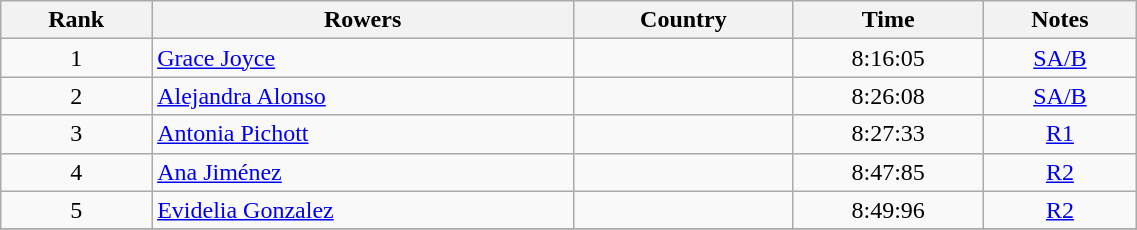<table class="wikitable" width=60% style="text-align:center">
<tr>
<th>Rank</th>
<th>Rowers</th>
<th>Country</th>
<th>Time</th>
<th>Notes</th>
</tr>
<tr>
<td>1</td>
<td align=left><a href='#'>Grace Joyce</a></td>
<td align=left></td>
<td>8:16:05</td>
<td><a href='#'>SA/B</a></td>
</tr>
<tr>
<td>2</td>
<td align=left><a href='#'>Alejandra Alonso</a></td>
<td align=left></td>
<td>8:26:08</td>
<td><a href='#'>SA/B</a></td>
</tr>
<tr>
<td>3</td>
<td align=left><a href='#'>Antonia Pichott</a></td>
<td align=left></td>
<td>8:27:33</td>
<td><a href='#'>R1</a></td>
</tr>
<tr>
<td>4</td>
<td align=left><a href='#'>Ana Jiménez</a></td>
<td align=left></td>
<td>8:47:85</td>
<td><a href='#'>R2</a></td>
</tr>
<tr>
<td>5</td>
<td align=left><a href='#'>Evidelia Gonzalez</a></td>
<td align=left></td>
<td>8:49:96</td>
<td><a href='#'>R2</a></td>
</tr>
<tr>
</tr>
</table>
